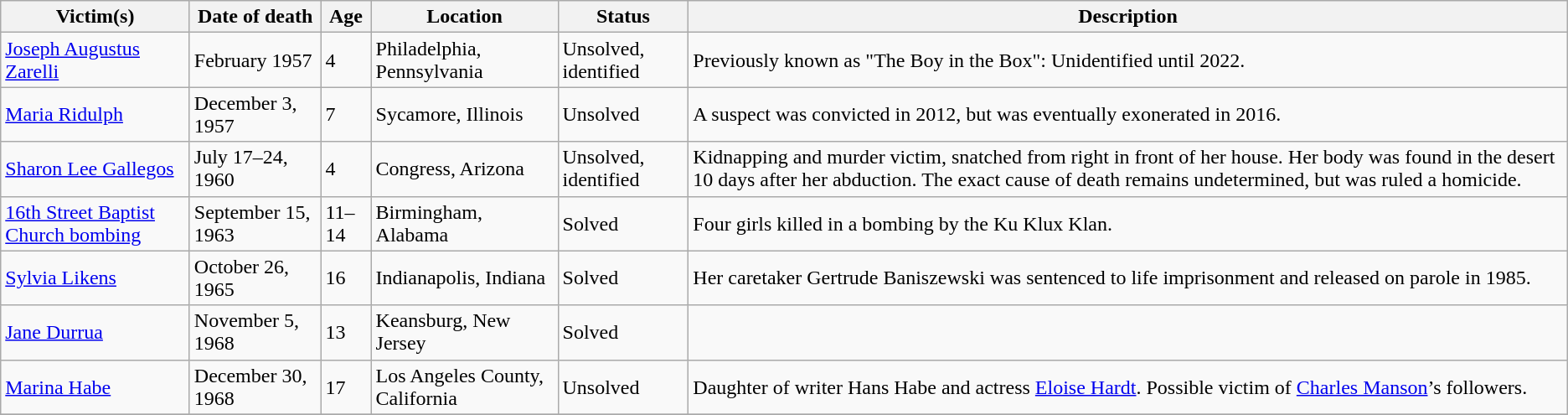<table class="wikitable sortable">
<tr>
<th scope="col">Victim(s)</th>
<th scope="col">Date of death</th>
<th scope="col">Age</th>
<th scope="col">Location</th>
<th scope="col">Status</th>
<th scope="col">Description</th>
</tr>
<tr>
<td><a href='#'>Joseph Augustus Zarelli</a></td>
<td>February 1957</td>
<td>4</td>
<td>Philadelphia, Pennsylvania</td>
<td>Unsolved, identified</td>
<td>Previously known as "The Boy in the Box": Unidentified until 2022.</td>
</tr>
<tr>
<td><a href='#'>Maria Ridulph</a></td>
<td>December 3, 1957</td>
<td>7</td>
<td>Sycamore, Illinois</td>
<td>Unsolved</td>
<td>A suspect was convicted in 2012, but was eventually exonerated in 2016.</td>
</tr>
<tr>
<td><a href='#'>Sharon Lee Gallegos</a></td>
<td> July 17–24, 1960</td>
<td>4</td>
<td>Congress, Arizona</td>
<td>Unsolved, identified</td>
<td>Kidnapping and murder victim, snatched from right in front of her house. Her body was found in the desert 10 days after her abduction. The exact cause of death remains undetermined, but was ruled a homicide.</td>
</tr>
<tr>
<td><a href='#'>16th Street Baptist Church bombing</a></td>
<td>September 15, 1963</td>
<td>11–14</td>
<td>Birmingham, Alabama</td>
<td>Solved</td>
<td>Four girls killed in a bombing by the Ku Klux Klan.</td>
</tr>
<tr>
<td><a href='#'>Sylvia Likens</a></td>
<td>October 26, 1965</td>
<td>16</td>
<td>Indianapolis, Indiana</td>
<td>Solved</td>
<td>Her caretaker Gertrude Baniszewski was sentenced to life imprisonment and released on parole in 1985.</td>
</tr>
<tr>
<td><a href='#'>Jane Durrua</a></td>
<td>November 5, 1968</td>
<td>13</td>
<td>Keansburg, New Jersey</td>
<td>Solved</td>
<td></td>
</tr>
<tr>
<td><a href='#'>Marina Habe</a></td>
<td>December 30, 1968</td>
<td>17</td>
<td>Los Angeles County, California</td>
<td>Unsolved</td>
<td>Daughter of writer Hans Habe and actress <a href='#'>Eloise Hardt</a>. Possible victim of <a href='#'>Charles Manson</a>’s followers.</td>
</tr>
<tr>
</tr>
</table>
